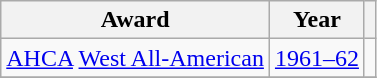<table class="wikitable">
<tr>
<th>Award</th>
<th>Year</th>
<th></th>
</tr>
<tr>
<td><a href='#'>AHCA</a> <a href='#'>West All-American</a></td>
<td><a href='#'>1961–62</a></td>
<td></td>
</tr>
<tr>
</tr>
</table>
